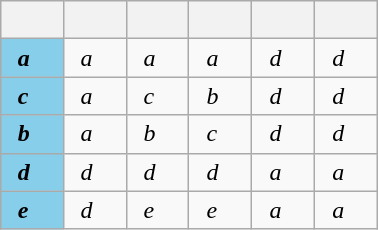<table class="wikitable" border="1" width="20%" style="margin:1em auto;">
<tr>
<th>   </th>
<th>   </th>
<th>   </th>
<th>   </th>
<th>   </th>
<th>   </th>
</tr>
<tr>
<td style="background:#87CEEB">  <strong> <em>a</em> </strong></td>
<td>  <em>a</em></td>
<td>  <em>a</em></td>
<td>  <em>a</em></td>
<td>  <em>d</em></td>
<td>  <em>d</em></td>
</tr>
<tr>
<td style="background:#87CEEB">  <strong> <em>c</em> </strong></td>
<td>  <em>a</em></td>
<td>  <em>c</em></td>
<td>  <em>b</em></td>
<td>  <em>d</em></td>
<td>  <em>d</em></td>
</tr>
<tr>
<td style="background:#87CEEB">  <strong> <em>b</em> </strong></td>
<td>  <em>a</em></td>
<td>  <em>b</em></td>
<td>  <em>c</em></td>
<td>  <em>d</em></td>
<td>  <em>d</em></td>
</tr>
<tr>
<td style="background:#87CEEB">  <strong> <em>d</em> </strong></td>
<td>  <em>d</em></td>
<td>  <em>d</em></td>
<td>  <em>d</em></td>
<td>  <em>a</em></td>
<td>  <em>a</em></td>
</tr>
<tr>
<td style="background:#87CEEB">  <strong> <em>e</em> </strong></td>
<td>  <em>d</em></td>
<td>  <em>e</em></td>
<td>  <em>e</em></td>
<td>  <em>a</em></td>
<td>  <em>a</em></td>
</tr>
</table>
